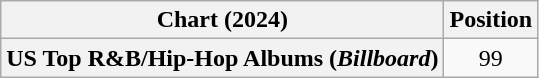<table class="wikitable plainrowheaders" style="text-align:center">
<tr>
<th scope="col">Chart (2024)</th>
<th scope="col">Position</th>
</tr>
<tr>
<th scope="row">US Top R&B/Hip-Hop Albums (<em>Billboard</em>)</th>
<td>99</td>
</tr>
</table>
